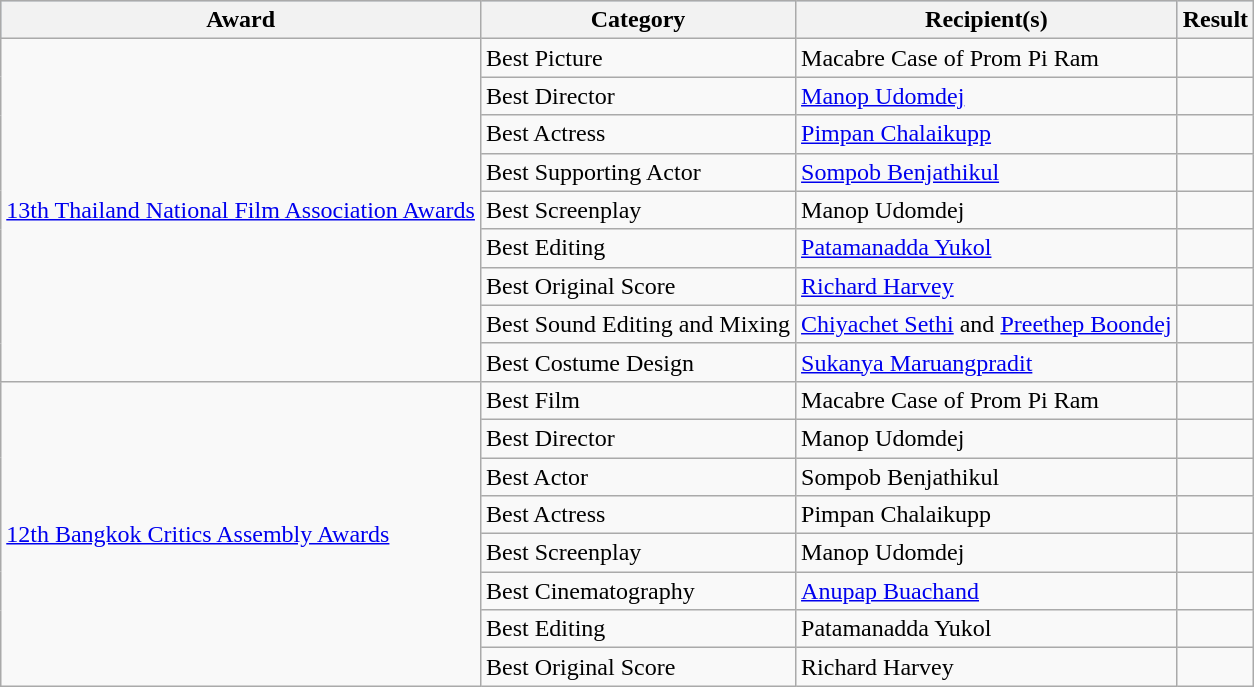<table class="wikitable">
<tr style="background:#b0c4de; text-align:center;">
<th>Award</th>
<th>Category</th>
<th>Recipient(s)</th>
<th>Result</th>
</tr>
<tr>
<td rowspan=9><a href='#'>13th Thailand National Film Association Awards</a></td>
<td>Best Picture</td>
<td>Macabre Case of Prom Pi Ram</td>
<td></td>
</tr>
<tr>
<td>Best Director</td>
<td><a href='#'>Manop Udomdej</a></td>
<td></td>
</tr>
<tr>
<td>Best Actress</td>
<td><a href='#'>Pimpan Chalaikupp</a></td>
<td></td>
</tr>
<tr>
<td>Best Supporting Actor</td>
<td><a href='#'>Sompob Benjathikul</a></td>
<td></td>
</tr>
<tr>
<td>Best Screenplay</td>
<td>Manop Udomdej</td>
<td></td>
</tr>
<tr>
<td>Best Editing</td>
<td><a href='#'>Patamanadda Yukol</a></td>
<td></td>
</tr>
<tr>
<td>Best Original Score</td>
<td><a href='#'>Richard Harvey</a></td>
<td></td>
</tr>
<tr>
<td>Best Sound Editing and Mixing</td>
<td><a href='#'>Chiyachet Sethi</a> and <a href='#'>Preethep Boondej</a></td>
<td></td>
</tr>
<tr>
<td>Best Costume Design</td>
<td><a href='#'>Sukanya Maruangpradit</a></td>
<td></td>
</tr>
<tr>
<td rowspan=8><a href='#'>12th Bangkok Critics Assembly Awards</a></td>
<td>Best Film</td>
<td>Macabre Case of Prom Pi Ram</td>
<td></td>
</tr>
<tr>
<td>Best Director</td>
<td>Manop Udomdej</td>
<td></td>
</tr>
<tr>
<td>Best Actor</td>
<td>Sompob Benjathikul</td>
<td></td>
</tr>
<tr>
<td>Best Actress</td>
<td>Pimpan Chalaikupp</td>
<td></td>
</tr>
<tr>
<td>Best Screenplay</td>
<td>Manop Udomdej</td>
<td></td>
</tr>
<tr>
<td>Best Cinematography</td>
<td><a href='#'>Anupap Buachand</a></td>
<td></td>
</tr>
<tr>
<td>Best Editing</td>
<td>Patamanadda Yukol</td>
<td></td>
</tr>
<tr>
<td>Best Original Score</td>
<td>Richard Harvey</td>
<td></td>
</tr>
</table>
